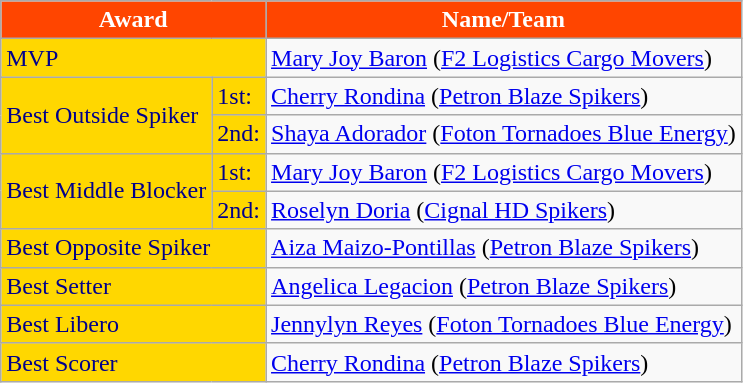<table class="wikitable">
<tr>
<th style="background:#FF4500; color:#FFFFFF;" colspan="2">Award</th>
<th style="background:#FF4500; color:#FFFFFF;">Name/Team</th>
</tr>
<tr>
<td style="background:#FFD700; color:#00008B;" colspan="2">MVP</td>
<td> <a href='#'>Mary Joy Baron</a> (<a href='#'>F2 Logistics Cargo Movers</a>)</td>
</tr>
<tr>
<td style="background:#FFD700; color:#00008B;" rowspan=2>Best Outside Spiker</td>
<td style="background:#FFD700; color:#00008B;">1st:</td>
<td> <a href='#'>Cherry Rondina</a> (<a href='#'>Petron Blaze Spikers</a>)</td>
</tr>
<tr>
<td style="background:#FFD700; color:#00008B;">2nd:</td>
<td> <a href='#'>Shaya Adorador</a> (<a href='#'>Foton Tornadoes Blue Energy</a>)</td>
</tr>
<tr>
<td style="background:#FFD700; color:#00008B;" rowspan="2">Best Middle Blocker</td>
<td style="background:#FFD700; color:#00008B;">1st:</td>
<td> <a href='#'>Mary Joy Baron</a> (<a href='#'>F2 Logistics Cargo Movers</a>)</td>
</tr>
<tr>
<td style="background:#FFD700; color:#00008B;">2nd:</td>
<td> <a href='#'>Roselyn Doria</a> (<a href='#'>Cignal HD Spikers</a>)</td>
</tr>
<tr>
<td style="background:#FFD700; color:#00008B;" colspan="2">Best Opposite Spiker</td>
<td> <a href='#'>Aiza Maizo-Pontillas</a> (<a href='#'>Petron Blaze Spikers</a>)</td>
</tr>
<tr>
<td style="background:#FFD700; color:#00008B;" colspan="2">Best Setter</td>
<td> <a href='#'>Angelica Legacion</a> (<a href='#'>Petron Blaze Spikers</a>)</td>
</tr>
<tr>
<td style="background:#FFD700; color:#00008B;" colspan="2">Best Libero</td>
<td> <a href='#'>Jennylyn Reyes</a> (<a href='#'>Foton Tornadoes Blue Energy</a>)</td>
</tr>
<tr>
<td style="background:#FFD700; color:#00008B;" colspan="2">Best Scorer</td>
<td> <a href='#'>Cherry Rondina</a> (<a href='#'>Petron Blaze Spikers</a>)</td>
</tr>
</table>
